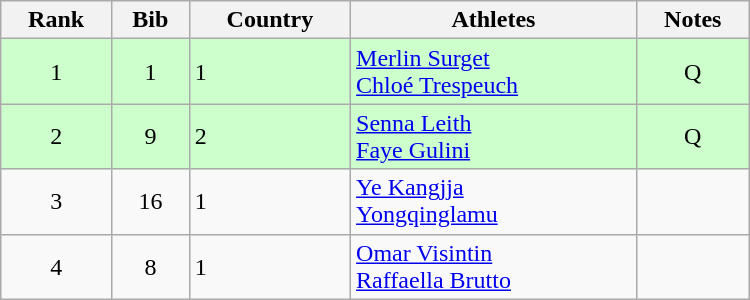<table class="wikitable" style="text-align:center; width:500px">
<tr>
<th>Rank</th>
<th>Bib</th>
<th>Country</th>
<th>Athletes</th>
<th>Notes</th>
</tr>
<tr bgcolor=ccffcc>
<td>1</td>
<td>1</td>
<td align=left> 1</td>
<td align=left><a href='#'>Merlin Surget</a><br><a href='#'>Chloé Trespeuch</a></td>
<td>Q</td>
</tr>
<tr bgcolor=ccffcc>
<td>2</td>
<td>9</td>
<td align=left> 2</td>
<td align=left><a href='#'>Senna Leith</a><br><a href='#'>Faye Gulini</a></td>
<td>Q</td>
</tr>
<tr>
<td>3</td>
<td>16</td>
<td align=left> 1</td>
<td align=left><a href='#'>Ye Kangjja</a><br><a href='#'>Yongqinglamu</a></td>
<td></td>
</tr>
<tr>
<td>4</td>
<td>8</td>
<td align=left> 1</td>
<td align=left><a href='#'>Omar Visintin</a><br><a href='#'>Raffaella Brutto</a></td>
<td></td>
</tr>
</table>
